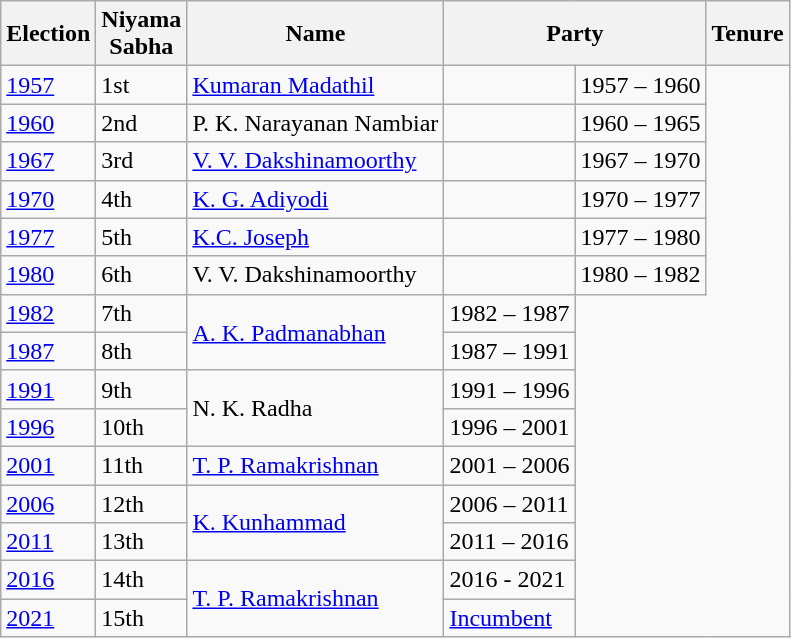<table class="wikitable sortable">
<tr>
<th>Election</th>
<th>Niyama<br>Sabha</th>
<th>Name</th>
<th colspan="2">Party</th>
<th>Tenure</th>
</tr>
<tr>
<td><a href='#'>1957</a></td>
<td>1st</td>
<td><a href='#'>Kumaran Madathil</a></td>
<td></td>
<td>1957 – 1960</td>
</tr>
<tr>
<td><a href='#'>1960</a></td>
<td>2nd</td>
<td>P. K. Narayanan Nambiar</td>
<td></td>
<td>1960 – 1965</td>
</tr>
<tr>
<td><a href='#'>1967</a></td>
<td>3rd</td>
<td><a href='#'>V. V. Dakshinamoorthy</a></td>
<td></td>
<td>1967 – 1970</td>
</tr>
<tr>
<td><a href='#'>1970</a></td>
<td>4th</td>
<td><a href='#'>K. G. Adiyodi</a></td>
<td></td>
<td>1970 – 1977</td>
</tr>
<tr>
<td><a href='#'>1977</a></td>
<td>5th</td>
<td><a href='#'>K.C. Joseph</a></td>
<td></td>
<td>1977 – 1980</td>
</tr>
<tr>
<td><a href='#'>1980</a></td>
<td>6th</td>
<td>V. V. Dakshinamoorthy</td>
<td></td>
<td>1980 – 1982</td>
</tr>
<tr>
<td><a href='#'>1982</a></td>
<td>7th</td>
<td rowspan="2"><a href='#'>A. K. Padmanabhan</a></td>
<td>1982 – 1987</td>
</tr>
<tr>
<td><a href='#'>1987</a></td>
<td>8th</td>
<td>1987 – 1991</td>
</tr>
<tr>
<td><a href='#'>1991</a></td>
<td>9th</td>
<td rowspan="2">N. K. Radha</td>
<td>1991 – 1996</td>
</tr>
<tr>
<td><a href='#'>1996</a></td>
<td>10th</td>
<td>1996 – 2001</td>
</tr>
<tr>
<td><a href='#'>2001</a></td>
<td>11th</td>
<td><a href='#'>T. P. Ramakrishnan</a></td>
<td>2001 – 2006</td>
</tr>
<tr>
<td><a href='#'>2006</a></td>
<td>12th</td>
<td rowspan="2"><a href='#'>K. Kunhammad</a></td>
<td>2006 – 2011</td>
</tr>
<tr>
<td><a href='#'>2011</a></td>
<td>13th</td>
<td>2011 – 2016</td>
</tr>
<tr>
<td><a href='#'>2016</a></td>
<td>14th</td>
<td rowspan="2"><a href='#'>T. P. Ramakrishnan</a></td>
<td>2016 - 2021</td>
</tr>
<tr>
<td><a href='#'>2021</a></td>
<td>15th</td>
<td><a href='#'>Incumbent</a></td>
</tr>
</table>
